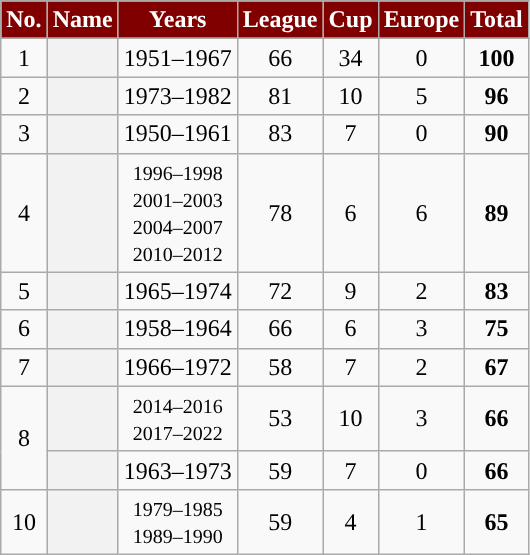<table class="wikitable plainrowheaders sortable" style="text-align: center;">
<tr>
<th style="color:#FFFFFF;background:#800000;scope=col">No.</th>
<th style="color:#FFFFFF;background:#800000;scope=col width="150px">Name</th>
<th style="color:#FFFFFF;background:#800000;scope=col width="100px">Years</th>
<th style="color:#FFFFFF;background:#800000;scope=col width="100px">League</th>
<th style="color:#FFFFFF;background:#800000;scope=col width="100px">Cup</th>
<th style="color:#FFFFFF;background:#800000;scope=col width="100px">Europe</th>
<th style="color:#FFFFFF;background:#800000;scope=col width="100px">Total</th>
</tr>
<tr>
</tr>
<tr>
<td>1</td>
<th scope=row style="text-align:left;"> </th>
<td>1951–1967</td>
<td>66</td>
<td>34</td>
<td>0</td>
<td><strong>100</strong></td>
</tr>
<tr>
<td>2</td>
<th scope=row style="text-align:left;"> </th>
<td>1973–1982</td>
<td>81</td>
<td>10</td>
<td>5</td>
<td><strong>96</strong></td>
</tr>
<tr>
<td>3</td>
<th scope=row style="text-align:left;"> </th>
<td>1950–1961</td>
<td>83</td>
<td>7</td>
<td>0</td>
<td><strong>90</strong></td>
</tr>
<tr>
<td>4</td>
<th scope=row style="text-align:left;"> </th>
<td><small>1996–1998 <br> 2001–2003 <br> 2004–2007 <br> 2010–2012</small></td>
<td>78</td>
<td>6</td>
<td>6</td>
<td><strong>89</strong></td>
</tr>
<tr>
<td>5</td>
<th scope=row style="text-align:left;"> </th>
<td>1965–1974</td>
<td>72</td>
<td>9</td>
<td>2</td>
<td><strong>83</strong></td>
</tr>
<tr>
<td>6</td>
<th scope=row style="text-align:left;"> </th>
<td>1958–1964</td>
<td>66</td>
<td>6</td>
<td>3</td>
<td><strong>75</strong></td>
</tr>
<tr>
<td>7</td>
<th scope=row style="text-align:left;"> </th>
<td>1966–1972</td>
<td>58</td>
<td>7</td>
<td>2</td>
<td><strong>67</strong></td>
</tr>
<tr>
<td rowspan=2>8</td>
<th scope=row style="text-align:left;"> </th>
<td><small>2014–2016 <br> 2017–2022 <br> </small></td>
<td>53</td>
<td>10</td>
<td>3</td>
<td><strong>66</strong></td>
</tr>
<tr>
<th scope=row style="text-align:left;"> </th>
<td>1963–1973</td>
<td>59</td>
<td>7</td>
<td>0</td>
<td><strong>66</strong></td>
</tr>
<tr>
<td>10</td>
<th scope=row style="text-align:left;"> </th>
<td><small>1979–1985 <br> 1989–1990 </small></td>
<td>59</td>
<td>4</td>
<td>1</td>
<td><strong>65</strong></td>
</tr>
</table>
